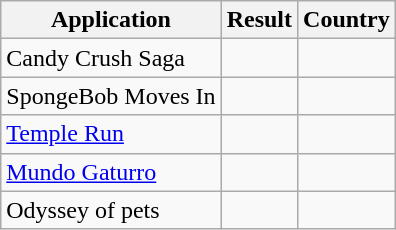<table class="wikitable">
<tr>
<th>Application</th>
<th>Result</th>
<th>Country</th>
</tr>
<tr>
<td>Candy Crush Saga</td>
<td></td>
<td></td>
</tr>
<tr>
<td>SpongeBob Moves In</td>
<td></td>
<td></td>
</tr>
<tr>
<td><a href='#'>Temple Run</a></td>
<td></td>
<td></td>
</tr>
<tr>
<td><a href='#'>Mundo Gaturro</a></td>
<td></td>
<td></td>
</tr>
<tr>
<td>Odyssey of pets</td>
<td></td>
<td></td>
</tr>
</table>
